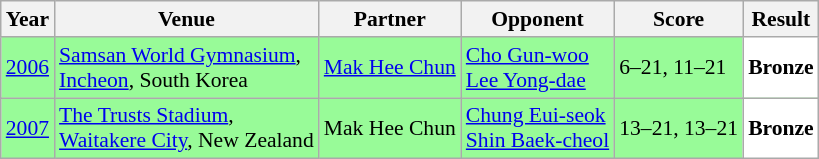<table class="sortable wikitable" style="font-size: 90%;">
<tr>
<th>Year</th>
<th>Venue</th>
<th>Partner</th>
<th>Opponent</th>
<th>Score</th>
<th>Result</th>
</tr>
<tr style="background:#98FB98">
<td align="center"><a href='#'>2006</a></td>
<td align="left"><a href='#'>Samsan World Gymnasium</a>,<br><a href='#'>Incheon</a>, South Korea</td>
<td align="left"> <a href='#'>Mak Hee Chun</a></td>
<td align="left"> <a href='#'>Cho Gun-woo</a><br> <a href='#'>Lee Yong-dae</a></td>
<td align="left">6–21, 11–21</td>
<td style="text-align:left; background:white"> <strong>Bronze</strong></td>
</tr>
<tr style="background:#98FB98">
<td align="center"><a href='#'>2007</a></td>
<td align="left"><a href='#'>The Trusts Stadium</a>,<br><a href='#'>Waitakere City</a>, New Zealand</td>
<td align="left"> Mak Hee Chun</td>
<td align="left"> <a href='#'>Chung Eui-seok</a><br> <a href='#'>Shin Baek-cheol</a></td>
<td align="left">13–21, 13–21</td>
<td style="text-align:left; background:white"> <strong>Bronze</strong></td>
</tr>
</table>
